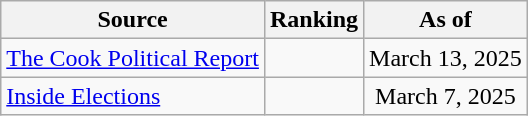<table class="wikitable" style="text-align:center">
<tr>
<th>Source</th>
<th>Ranking</th>
<th>As of</th>
</tr>
<tr>
<td align=left><a href='#'>The Cook Political Report</a></td>
<td></td>
<td>March 13, 2025</td>
</tr>
<tr>
<td align=left><a href='#'>Inside Elections</a></td>
<td></td>
<td>March 7, 2025</td>
</tr>
</table>
